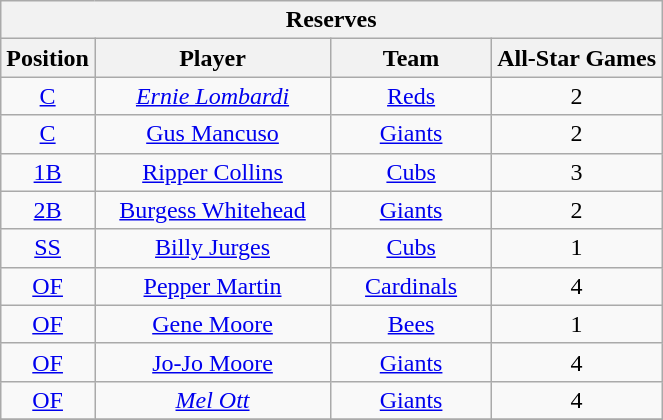<table class="wikitable" style="font-size: 100%; text-align:right;">
<tr>
<th colspan="4">Reserves</th>
</tr>
<tr>
<th>Position</th>
<th width="150">Player</th>
<th width="100">Team</th>
<th>All-Star Games</th>
</tr>
<tr>
<td align="center"><a href='#'>C</a></td>
<td align="center"><em><a href='#'>Ernie Lombardi</a></em></td>
<td align="center"><a href='#'>Reds</a></td>
<td align="center">2</td>
</tr>
<tr>
<td align="center"><a href='#'>C</a></td>
<td align="center"><a href='#'>Gus Mancuso</a></td>
<td align="center"><a href='#'>Giants</a></td>
<td align="center">2</td>
</tr>
<tr>
<td align="center"><a href='#'>1B</a></td>
<td align="center"><a href='#'>Ripper Collins</a></td>
<td align="center"><a href='#'>Cubs</a></td>
<td align="center">3</td>
</tr>
<tr>
<td align="center"><a href='#'>2B</a></td>
<td align="center"><a href='#'>Burgess Whitehead</a></td>
<td align="center"><a href='#'>Giants</a></td>
<td align="center">2</td>
</tr>
<tr>
<td align="center"><a href='#'>SS</a></td>
<td align="center"><a href='#'>Billy Jurges</a></td>
<td align="center"><a href='#'>Cubs</a></td>
<td align="center">1</td>
</tr>
<tr>
<td align="center"><a href='#'>OF</a></td>
<td align="center"><a href='#'>Pepper Martin</a></td>
<td align="center"><a href='#'>Cardinals</a></td>
<td align="center">4</td>
</tr>
<tr>
<td align="center"><a href='#'>OF</a></td>
<td align="center"><a href='#'>Gene Moore</a></td>
<td align="center"><a href='#'>Bees</a></td>
<td align="center">1</td>
</tr>
<tr>
<td align="center"><a href='#'>OF</a></td>
<td align="center"><a href='#'>Jo-Jo Moore</a></td>
<td align="center"><a href='#'>Giants</a></td>
<td align="center">4</td>
</tr>
<tr>
<td align="center"><a href='#'>OF</a></td>
<td align="center"><em><a href='#'>Mel Ott</a></em></td>
<td align="center"><a href='#'>Giants</a></td>
<td align="center">4</td>
</tr>
<tr>
</tr>
</table>
